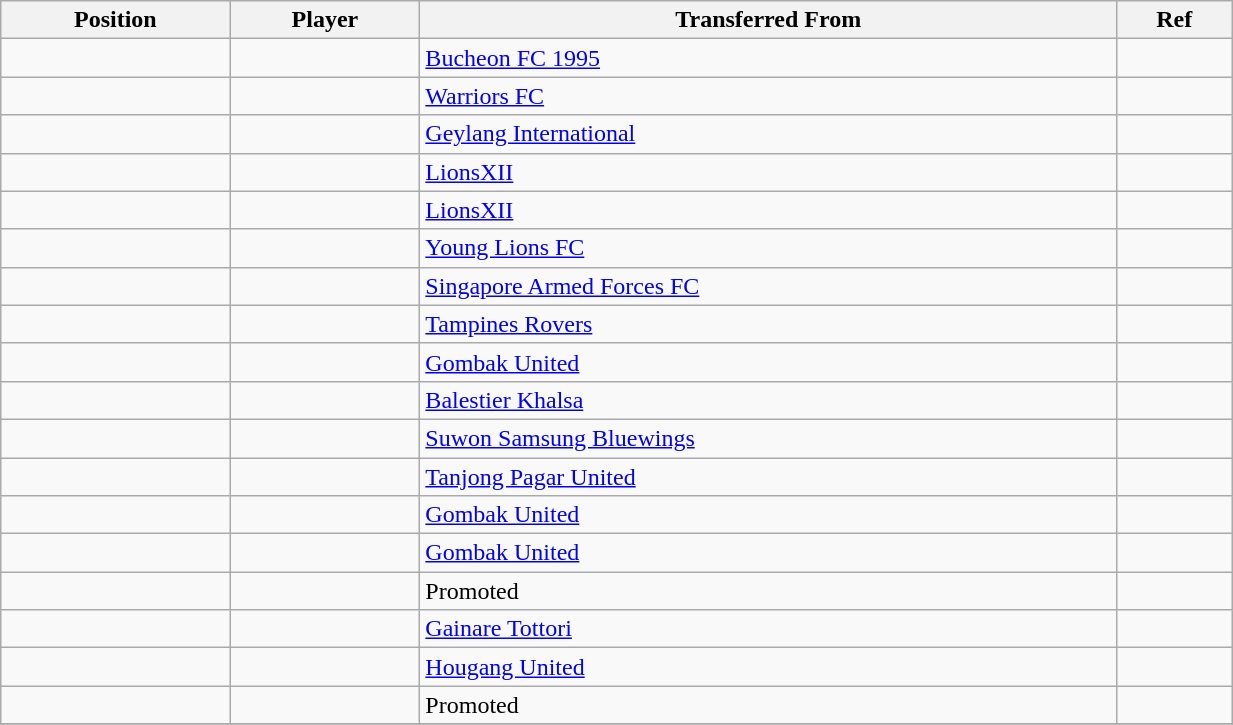<table class="wikitable sortable" style="width:65%; text-align:center; font-size:100%; text-align:left;">
<tr>
<th><strong>Position</strong></th>
<th><strong>Player</strong></th>
<th><strong>Transferred From</strong></th>
<th><strong>Ref</strong></th>
</tr>
<tr>
<td></td>
<td></td>
<td> <a href='#'>Bucheon FC 1995</a></td>
<td></td>
</tr>
<tr>
<td></td>
<td></td>
<td> <a href='#'>Warriors FC</a></td>
<td></td>
</tr>
<tr>
<td></td>
<td></td>
<td> <a href='#'>Geylang International</a></td>
<td></td>
</tr>
<tr>
<td></td>
<td></td>
<td> <a href='#'>LionsXII</a></td>
<td></td>
</tr>
<tr>
<td></td>
<td></td>
<td> <a href='#'>LionsXII</a></td>
<td></td>
</tr>
<tr>
<td></td>
<td></td>
<td> <a href='#'>Young Lions FC</a></td>
<td></td>
</tr>
<tr>
<td></td>
<td></td>
<td> <a href='#'>Singapore Armed Forces FC</a></td>
<td></td>
</tr>
<tr>
<td></td>
<td></td>
<td> <a href='#'>Tampines Rovers</a></td>
<td></td>
</tr>
<tr>
<td></td>
<td></td>
<td> <a href='#'>Gombak United</a></td>
<td></td>
</tr>
<tr>
<td></td>
<td></td>
<td> <a href='#'>Balestier Khalsa</a></td>
<td></td>
</tr>
<tr>
<td></td>
<td></td>
<td> <a href='#'>Suwon Samsung Bluewings</a></td>
<td></td>
</tr>
<tr>
<td></td>
<td></td>
<td> <a href='#'>Tanjong Pagar United</a></td>
<td></td>
</tr>
<tr>
<td></td>
<td></td>
<td> <a href='#'>Gombak United</a></td>
<td></td>
</tr>
<tr>
<td></td>
<td></td>
<td> <a href='#'>Gombak United</a></td>
<td></td>
</tr>
<tr>
<td></td>
<td></td>
<td>Promoted</td>
<td></td>
</tr>
<tr>
<td></td>
<td></td>
<td> <a href='#'>Gainare Tottori</a></td>
<td></td>
</tr>
<tr>
<td></td>
<td></td>
<td> <a href='#'>Hougang United</a></td>
<td></td>
</tr>
<tr>
<td></td>
<td></td>
<td>Promoted</td>
<td></td>
</tr>
<tr>
</tr>
</table>
